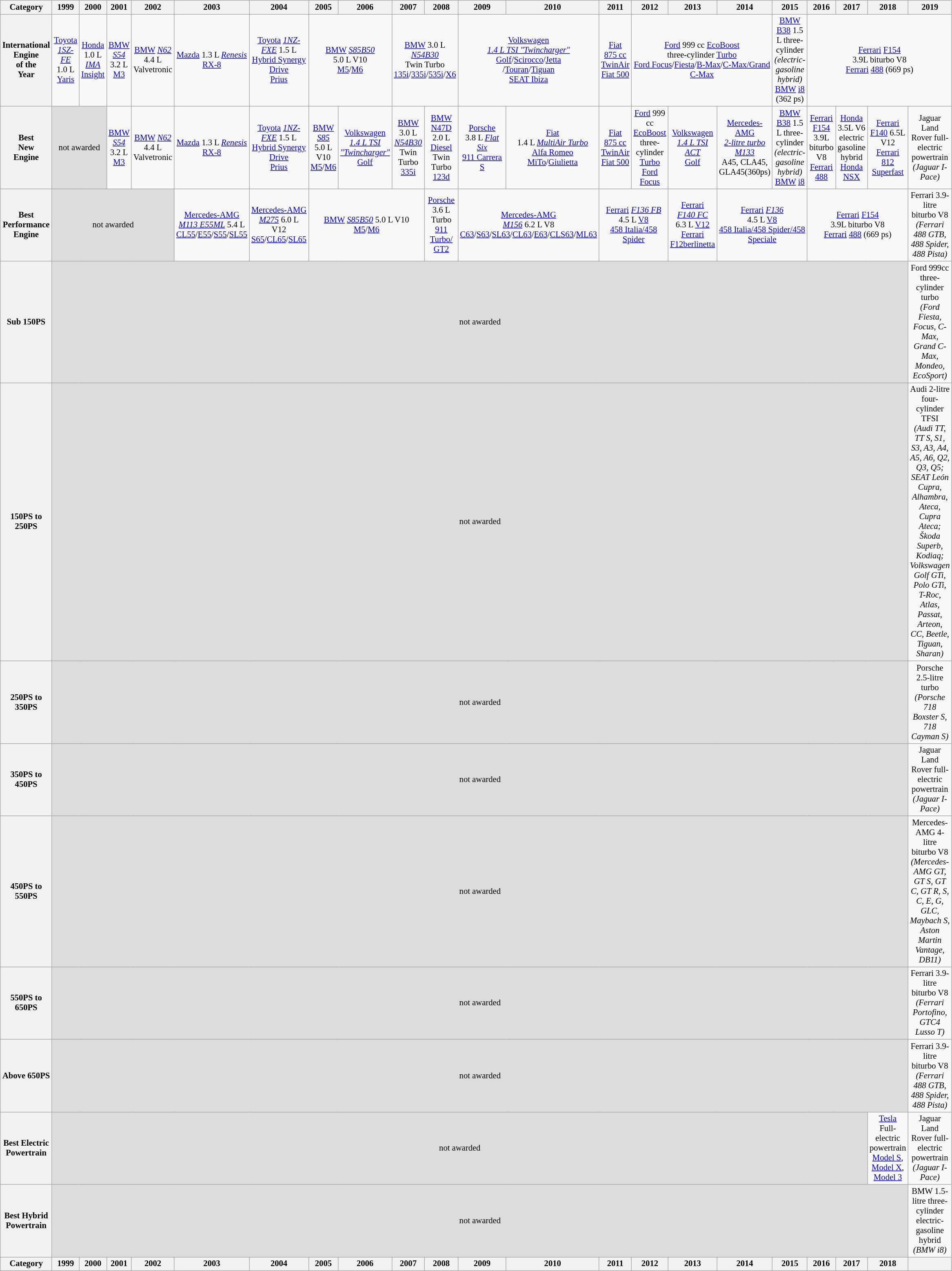<table class="wikitable" style="text-align:center; font-size:86%;">
<tr>
<th><strong>Category</strong></th>
<th><strong>1999</strong></th>
<th><strong>2000</strong></th>
<th><strong>2001</strong></th>
<th><strong>2002</strong></th>
<th><strong>2003</strong></th>
<th><strong>2004</strong></th>
<th><strong>2005</strong></th>
<th><strong>2006</strong></th>
<th><strong>2007</strong></th>
<th><strong>2008</strong></th>
<th><strong>2009</strong></th>
<th><strong>2010</strong></th>
<th><strong>2011</strong></th>
<th><strong>2012</strong></th>
<th><strong>2013</strong></th>
<th><strong>2014</strong></th>
<th><strong>2015</strong></th>
<th><strong>2016</strong></th>
<th><strong>2017</strong></th>
<th><strong>2018</strong></th>
<th><strong>2019</strong></th>
</tr>
<tr>
<th><strong>International<br>Engine<br>of the<br>Year</strong></th>
<td><a href='#'>Toyota</a> <em><a href='#'>1SZ-FE</a></em> 1.0 L<br><a href='#'>Yaris</a></td>
<td><a href='#'>Honda</a> 1.0 L <em><a href='#'>IMA</a></em><br><a href='#'>Insight</a></td>
<td><a href='#'>BMW</a> <em><a href='#'>S54</a></em> 3.2 L<br><a href='#'>M3</a></td>
<td><a href='#'>BMW</a> <em><a href='#'>N62</a></em> 4.4 L Valvetronic</td>
<td><a href='#'>Mazda</a> 1.3 L <em><a href='#'>Renesis</a></em><br><a href='#'>RX-8</a></td>
<td><a href='#'>Toyota</a> <em><a href='#'>1NZ-FXE</a></em> 1.5 L <a href='#'>Hybrid Synergy Drive</a><br><a href='#'>Prius</a></td>
<td colspan=2><a href='#'>BMW</a> <em><a href='#'>S85B50</a></em><br>5.0 L V10<br><a href='#'>M5</a>/<a href='#'>M6</a></td>
<td colspan=2><a href='#'>BMW</a> 3.0 L <em><a href='#'>N54B30</a></em><br> Twin Turbo<br><a href='#'>135i</a>/<a href='#'>335i</a>/<a href='#'>535i</a>/<a href='#'>X6</a></td>
<td colspan=2><a href='#'>Volkswagen</a><br><em><a href='#'>1.4 L TSI "Twincharger"</a></em><br><a href='#'>Golf</a>/<a href='#'>Scirocco</a>/<a href='#'>Jetta</a><br>/<a href='#'>Touran</a>/<a href='#'>Tiguan</a><br><a href='#'>SEAT Ibiza</a></td>
<td><a href='#'>Fiat</a><br><a href='#'>875 cc TwinAir</a><br><a href='#'>Fiat 500</a></td>
<td colspan=3><a href='#'>Ford</a> 999 cc <a href='#'>EcoBoost</a> <br> three-cylinder <a href='#'>Turbo</a> <br> <a href='#'>Ford Focus</a>/<a href='#'>Fiesta</a>/<a href='#'>B-Max</a>/<a href='#'>C-Max/Grand C-Max</a></td>
<td><a href='#'>BMW</a> <a href='#'>B38</a> 1.5 L three-cylinder<br><em>(electric-gasoline hybrid)</em><br><a href='#'>BMW</a> <a href='#'>i8</a> (362 ps)</td>
<td colspan="4"><a href='#'>Ferrari</a> <a href='#'>F154</a><br>3.9L biturbo V8<br><a href='#'>Ferrari</a> <a href='#'>488</a> (669 ps)</td>
</tr>
<tr>
<th><strong>Best<br>New<br>Engine</strong></th>
<td colspan=2 style="background:Gainsboro;">not awarded</td>
<td><a href='#'>BMW</a> <em><a href='#'>S54</a></em> 3.2 L<br><a href='#'>M3</a></td>
<td><a href='#'>BMW</a> <em><a href='#'>N62</a></em> 4.4 L Valvetronic</td>
<td><a href='#'>Mazda</a> 1.3 L <em><a href='#'>Renesis</a></em><br><a href='#'>RX-8</a></td>
<td><a href='#'>Toyota</a> <em><a href='#'>1NZ-FXE</a></em> 1.5 L <a href='#'>Hybrid Synergy Drive</a><br><a href='#'>Prius</a></td>
<td><a href='#'>BMW</a> <em><a href='#'>S85</a></em> 5.0 L V10<br><a href='#'>M5</a>/<a href='#'>M6</a></td>
<td><a href='#'>Volkswagen</a><br><em><a href='#'>1.4 L TSI "Twincharger"</a></em><br><a href='#'>Golf</a></td>
<td><a href='#'>BMW</a> 3.0 L <em><a href='#'>N54B30</a></em><br>Twin Turbo<br><a href='#'>335i</a></td>
<td><a href='#'>BMW</a> <a href='#'>N47D</a> 2.0 L <a href='#'>Diesel</a> Twin Turbo<br><a href='#'>123d</a></td>
<td><a href='#'>Porsche</a><br>3.8 L <em><a href='#'>Flat Six</a></em><br><a href='#'>911 Carrera S</a></td>
<td><a href='#'>Fiat</a><br>1.4 L <em><a href='#'>MultiAir Turbo</a></em><br><a href='#'>Alfa Romeo MiTo</a>/<a href='#'>Giulietta</a></td>
<td><a href='#'>Fiat</a><br><a href='#'>875 cc TwinAir</a><br><a href='#'>Fiat 500</a></td>
<td><a href='#'>Ford</a> 999 cc <a href='#'>EcoBoost</a> <br>  three-cylinder <a href='#'>Turbo</a> <br> <a href='#'>Ford Focus</a></td>
<td><a href='#'>Volkswagen</a><br><em><a href='#'>1.4 L TSI ACT</a></em><br><a href='#'>Golf</a></td>
<td><a href='#'>Mercedes-AMG</a><br><em><a href='#'>2-litre turbo M133</a></em><br>A45, CLA45, GLA45(360ps)</td>
<td><a href='#'>BMW</a> <a href='#'>B38</a> 1.5 L three-cylinder <br> <em>(electric-gasoline hybrid)</em> <br> <a href='#'>BMW</a> <a href='#'>i8</a></td>
<td><a href='#'>Ferrari</a> <a href='#'>F154</a> 3.9L biturbo V8 <br> <a href='#'>Ferrari</a> <a href='#'>488</a></td>
<td><a href='#'>Honda</a> 3.5L V6<br>electric<br>gasoline<br>hybrid<br><a href='#'>Honda NSX</a></td>
<td><a href='#'>Ferrari</a> <a href='#'>F140</a> 6.5L V12 <br> <a href='#'>Ferrari</a> <a href='#'>812 Superfast</a></td>
<td>Jaguar Land Rover full-electric powertrain<br><em>(Jaguar I-Pace)</em></td>
</tr>
<tr>
<th><strong>Best<br>Performance<br>Engine</strong></th>
<td colspan="4" style="background:Gainsboro;">not awarded</td>
<td><a href='#'>Mercedes-AMG</a> <em><a href='#'>M113 E55ML</a></em> 5.4 L<br><a href='#'>CL55</a>/<a href='#'>E55</a>/<a href='#'>S55</a>/<a href='#'>SL55</a></td>
<td><a href='#'>Mercedes-AMG</a> <em><a href='#'>M275</a></em> 6.0 L V12<br><a href='#'>S65</a>/<a href='#'>CL65</a>/<a href='#'>SL65</a></td>
<td colspan="3"><a href='#'>BMW</a> <em><a href='#'>S85B50</a></em> 5.0 L V10<br><a href='#'>M5</a>/<a href='#'>M6</a></td>
<td><a href='#'>Porsche</a><br>3.6 L Turbo<br><a href='#'>911 Turbo/<br>GT2</a></td>
<td colspan="2"><a href='#'>Mercedes-AMG</a><br><em><a href='#'>M156</a></em>  6.2 L V8<br><a href='#'>C63</a>/<a href='#'>S63</a>/<a href='#'>SL63</a>/<a href='#'>CL63</a>/<a href='#'>E63</a>/<a href='#'>CLS63</a>/<a href='#'>ML63</a></td>
<td colspan="2"><a href='#'>Ferrari</a> <em><a href='#'>F136 FB</a></em> <br>4.5 L <a href='#'>V8</a><br><a href='#'>458 Italia/458 Spider</a></td>
<td><a href='#'>Ferrari</a> <br><em><a href='#'>F140 FC</a></em> 6.3 L <a href='#'>V12</a><br><a href='#'>Ferrari F12berlinetta</a></td>
<td colspan="2"><a href='#'>Ferrari</a> <em><a href='#'>F136</a></em> <br>4.5 L <a href='#'>V8</a><br><a href='#'>458 Italia/458 Spider/458 Speciale</a></td>
<td colspan="3"><a href='#'>Ferrari</a> <a href='#'>F154</a><br>3.9L biturbo V8<br><a href='#'>Ferrari</a> <a href='#'>488</a> (669 ps)</td>
<td>Ferrari 3.9-litre biturbo V8<br><em>(Ferrari 488 GTB, 488 Spider, 488 Pista)</em></td>
</tr>
<tr>
<th><strong>Sub 150PS</strong></th>
<td colspan="20" style="background:Gainsboro;">not awarded</td>
<td>Ford 999cc three-cylinder turbo<br><em>(Ford Fiesta, Focus, C-Max, Grand C-Max, Mondeo, EcoSport)</em></td>
</tr>
<tr>
<th><strong>150PS to 250PS</strong></th>
<td colspan="20" style="background:Gainsboro;">not awarded</td>
<td>Audi 2-litre four-cylinder TFSI<br><em>(Audi TT, TT S, S1, S3, A3, A4, A5, A6, Q2, Q3, Q5; SEAT León Cupra, Alhambra, Ateca, Cupra Ateca; Škoda Superb, Kodiaq; Volkswagen Golf GTi, Polo GTi, T-Roc, Atlas, Passat, Arteon, CC, Beetle, Tiguan, Sharan)</em></td>
</tr>
<tr>
<th><strong>250PS to 350PS</strong></th>
<td colspan="20" style="background:Gainsboro;">not awarded</td>
<td>Porsche 2.5-litre turbo<br><em>(Porsche 718 Boxster S, 718 Cayman S)</em></td>
</tr>
<tr>
<th><strong>350PS to 450PS</strong></th>
<td colspan="20" style="background:Gainsboro;">not awarded</td>
<td>Jaguar Land Rover full-electric powertrain<br><em>(Jaguar I-Pace)</em></td>
</tr>
<tr>
<th><strong>450PS to 550PS</strong></th>
<td colspan="20" style="background:Gainsboro;">not awarded</td>
<td>Mercedes-AMG 4-litre biturbo V8<br><em>(Mercedes-AMG GT, GT S, GT C, GT R, S, C, E, G, GLC, Maybach S, Aston Martin Vantage, DB11)</em></td>
</tr>
<tr>
<th><strong>550PS to 650PS</strong></th>
<td colspan="20" style="background:Gainsboro;">not awarded</td>
<td>Ferrari 3.9-litre biturbo V8<br><em>(Ferrari Portofino, GTC4 Lusso T)</em></td>
</tr>
<tr>
<th><strong>Above 650PS</strong></th>
<td colspan="20" style="background:Gainsboro;">not awarded</td>
<td>Ferrari 3.9-litre biturbo V8<br><em>(Ferrari 488 GTB, 488 Spider, 488 Pista)</em></td>
</tr>
<tr>
<th><strong>Best Electric Powertrain</strong></th>
<td colspan="19" style="background:Gainsboro;">not awarded</td>
<td><a href='#'>Tesla</a><br>Full-electric powertrain<br> <a href='#'>Model S</a>, <a href='#'>Model X</a>, <a href='#'>Model 3</a></td>
<td>Jaguar Land Rover full-electric powertrain<br><em>(Jaguar I-Pace)</em></td>
</tr>
<tr>
<th><strong>Best Hybrid Powertrain</strong></th>
<td colspan="20" style="background:Gainsboro;">not awarded</td>
<td>BMW 1.5-litre three-cylinder electric-gasoline hybrid<br><em>(BMW i8)</em></td>
</tr>
<tr>
<th><strong>Category</strong></th>
<th><strong>1999</strong></th>
<th><strong>2000</strong></th>
<th><strong>2001</strong></th>
<th><strong>2002</strong></th>
<th><strong>2003</strong></th>
<th><strong>2004</strong></th>
<th><strong>2005</strong></th>
<th><strong>2006</strong></th>
<th><strong>2007</strong></th>
<th><strong>2008</strong></th>
<th><strong>2009</strong></th>
<th><strong>2010</strong></th>
<th><strong>2011</strong></th>
<th><strong>2012</strong></th>
<th><strong>2013</strong></th>
<th><strong>2014</strong></th>
<th><strong>2015</strong></th>
<th><strong>2016</strong></th>
<th><strong>2017</strong></th>
<th><strong>2018</strong></th>
<th></th>
</tr>
</table>
